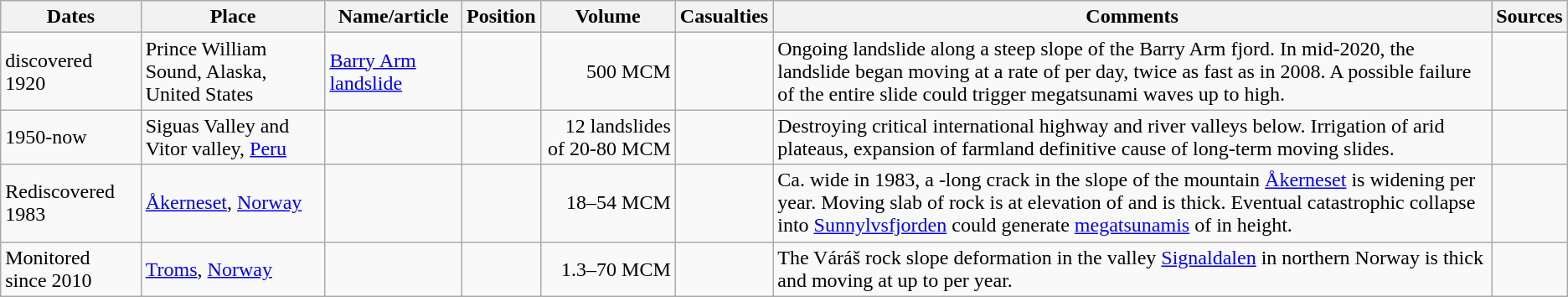<table class="wikitable sortable">
<tr style="background:#ececec;">
<th>Dates</th>
<th>Place</th>
<th>Name/article</th>
<th>Position</th>
<th style="width:100px;">Volume</th>
<th>Casualties</th>
<th>Comments</th>
<th>Sources<br></th>
</tr>
<tr>
<td>discovered 1920</td>
<td>Prince William Sound, Alaska, United States</td>
<td><a href='#'>Barry Arm landslide</a></td>
<td></td>
<td align="right">500 MCM</td>
<td></td>
<td>Ongoing landslide along a steep slope of the Barry Arm fjord. In mid-2020, the landslide began moving at a rate of  per day, twice as fast as in 2008. A possible failure of the entire slide could trigger megatsunami waves up to  high.</td>
<td align="right"></td>
</tr>
<tr>
<td>1950-now</td>
<td>Siguas Valley and Vitor valley, <a href='#'>Peru</a></td>
<td></td>
<td></td>
<td align="right">12 landslides of 20-80 MCM</td>
<td></td>
<td>Destroying critical international highway and river valleys below. Irrigation of arid plateaus, expansion of farmland definitive cause of long-term moving slides.</td>
<td align="right"></td>
</tr>
<tr>
<td>Rediscovered 1983</td>
<td><a href='#'>Åkerneset</a>, <a href='#'>Norway</a></td>
<td></td>
<td></td>
<td align="right">18–54 MCM</td>
<td></td>
<td>Ca.  wide in 1983, a -long crack in the slope of the mountain <a href='#'>Åkerneset</a> is widening  per year. Moving slab of rock is at elevation of  and is  thick. Eventual catastrophic collapse into <a href='#'>Sunnylvsfjorden</a> could generate <a href='#'>megatsunamis</a> of  in height.</td>
<td align="right"></td>
</tr>
<tr>
<td>Monitored since 2010</td>
<td><a href='#'>Troms</a>, <a href='#'>Norway</a></td>
<td></td>
<td></td>
<td align="right">1.3–70 MCM</td>
<td></td>
<td>The Váráš rock slope deformation in the valley <a href='#'>Signaldalen</a> in northern Norway is  thick and moving at up to  per year.</td>
<td align="right"></td>
</tr>
</table>
